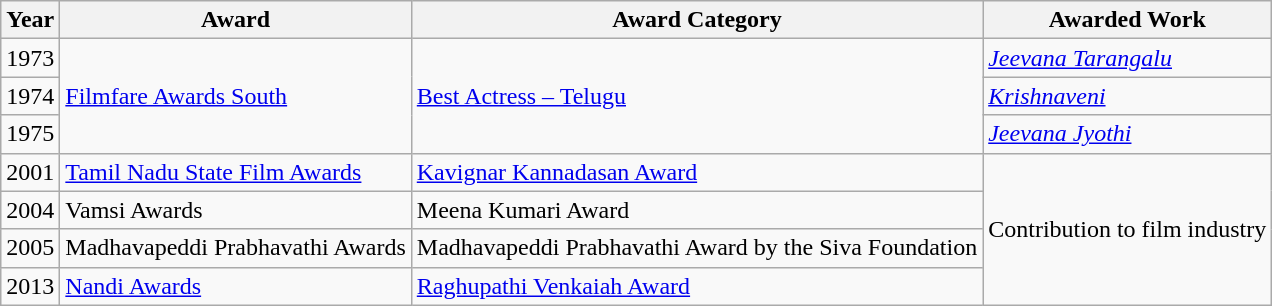<table class="wikitable">
<tr>
<th>Year</th>
<th>Award</th>
<th>Award Category</th>
<th>Awarded Work</th>
</tr>
<tr>
<td>1973</td>
<td rowspan="3"><a href='#'>Filmfare Awards South</a></td>
<td rowspan="3"><a href='#'>Best Actress – Telugu</a></td>
<td><em><a href='#'>Jeevana Tarangalu</a></em></td>
</tr>
<tr>
<td>1974</td>
<td><em><a href='#'>Krishnaveni</a></em></td>
</tr>
<tr>
<td>1975</td>
<td><em><a href='#'>Jeevana Jyothi</a></em></td>
</tr>
<tr>
<td>2001</td>
<td><a href='#'>Tamil Nadu State Film Awards</a></td>
<td><a href='#'>Kavignar Kannadasan Award</a></td>
<td rowspan="4">Contribution to film industry</td>
</tr>
<tr>
<td>2004</td>
<td>Vamsi Awards</td>
<td>Meena Kumari Award</td>
</tr>
<tr>
<td>2005</td>
<td>Madhavapeddi Prabhavathi Awards</td>
<td>Madhavapeddi Prabhavathi Award by the Siva Foundation</td>
</tr>
<tr>
<td>2013</td>
<td><a href='#'>Nandi Awards</a></td>
<td><a href='#'>Raghupathi Venkaiah Award</a></td>
</tr>
</table>
